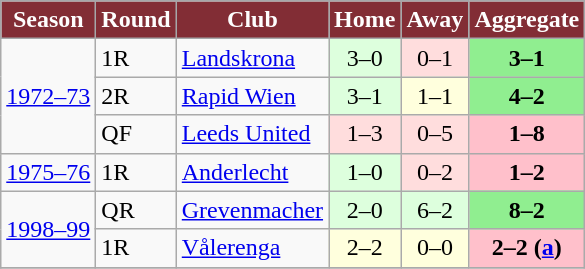<table class="wikitable" style="text-align: center;">
<tr>
<th style="background:#822d35;color:#fefefe;border:1px solid #a6a7a9">Season</th>
<th style="background:#822d35;color:#fefefe;border:1px solid #a6a7a9">Round</th>
<th style="background:#822d35;color:#fefefe;border:1px solid #a6a7a9">Club</th>
<th style="background:#822d35;color:#fefefe;border:1px solid #a6a7a9">Home</th>
<th style="background:#822d35;color:#fefefe;border:1px solid #a6a7a9">Away</th>
<th style="background:#822d35;color:#fefefe;border:1px solid #a6a7a9">Aggregate</th>
</tr>
<tr>
<td rowspan=3 align=left><a href='#'>1972–73</a></td>
<td align=left>1R</td>
<td align=left> <a href='#'>Landskrona</a></td>
<td bgcolor="#ddffdd">3–0</td>
<td bgcolor="#ffdddd">0–1</td>
<td bgcolor=lightgreen style="text-align:center;"><strong>3–1</strong></td>
</tr>
<tr>
<td align=left>2R</td>
<td align=left> <a href='#'>Rapid Wien</a></td>
<td bgcolor="#ddffdd">3–1</td>
<td bgcolor="#ffffdd">1–1</td>
<td bgcolor=lightgreen style="text-align:center;"><strong>4–2</strong></td>
</tr>
<tr>
<td align=left>QF</td>
<td align=left> <a href='#'>Leeds United</a></td>
<td bgcolor="#ffdddd">1–3</td>
<td bgcolor="#ffdddd">0–5</td>
<td bgcolor=pink style="text-align:center;"><strong>1–8</strong></td>
</tr>
<tr>
<td align=left><a href='#'>1975–76</a></td>
<td align=left>1R</td>
<td align=left> <a href='#'>Anderlecht</a></td>
<td bgcolor="#ddffdd">1–0</td>
<td bgcolor="#ffdddd">0–2</td>
<td bgcolor=pink style="text-align:center;"><strong>1–2</strong></td>
</tr>
<tr>
<td rowspan=2 align=left><a href='#'>1998–99</a></td>
<td align=left>QR</td>
<td align=left> <a href='#'>Grevenmacher</a></td>
<td bgcolor="#ddffdd">2–0</td>
<td bgcolor="#ddffdd">6–2</td>
<td bgcolor=lightgreen style="text-align:center;"><strong>8–2</strong></td>
</tr>
<tr>
<td align=left>1R</td>
<td align=left> <a href='#'>Vålerenga</a></td>
<td bgcolor="#ffffdd">2–2</td>
<td bgcolor="#ffffdd">0–0</td>
<td bgcolor=pink style="text-align:center;"><strong>2–2 (<a href='#'>a</a>)</strong></td>
</tr>
<tr>
</tr>
</table>
